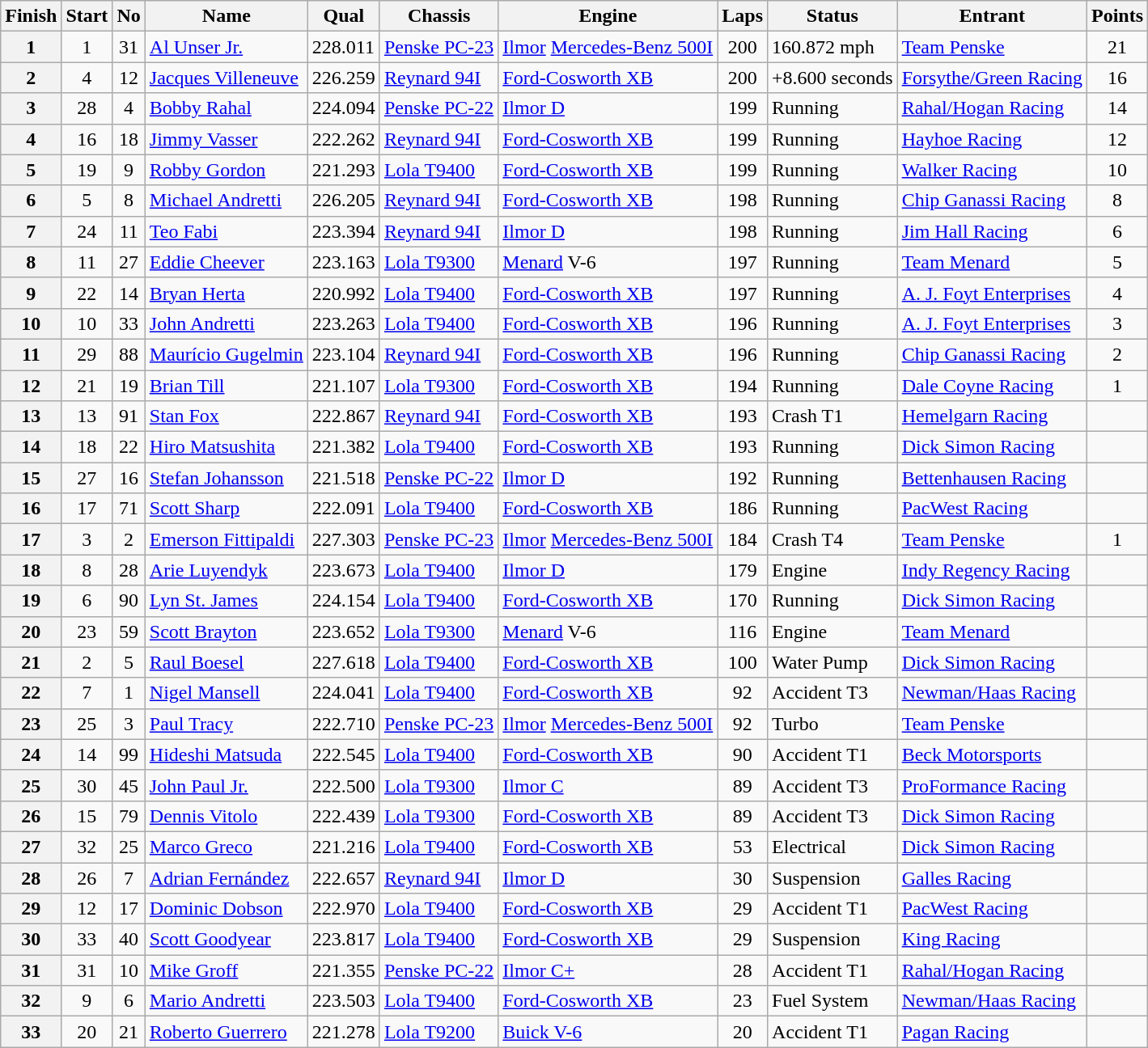<table class="wikitable">
<tr>
<th>Finish</th>
<th>Start</th>
<th>No</th>
<th>Name</th>
<th>Qual</th>
<th>Chassis</th>
<th>Engine</th>
<th>Laps</th>
<th>Status</th>
<th>Entrant</th>
<th>Points</th>
</tr>
<tr>
<th>1</th>
<td align=center>1</td>
<td align=center>31</td>
<td> <a href='#'>Al Unser Jr.</a> <strong></strong></td>
<td>228.011</td>
<td><a href='#'>Penske PC-23</a></td>
<td><a href='#'>Ilmor</a> <a href='#'>Mercedes-Benz 500I</a></td>
<td align=center>200</td>
<td>160.872 mph</td>
<td><a href='#'>Team Penske</a></td>
<td align=center>21</td>
</tr>
<tr>
<th>2</th>
<td align=center>4</td>
<td align=center>12</td>
<td> <a href='#'>Jacques Villeneuve</a> <strong></strong></td>
<td>226.259</td>
<td><a href='#'>Reynard 94I</a></td>
<td><a href='#'>Ford-Cosworth XB</a></td>
<td align=center>200</td>
<td>+8.600 seconds</td>
<td><a href='#'>Forsythe/Green Racing</a></td>
<td align=center>16</td>
</tr>
<tr>
<th>3</th>
<td align=center>28</td>
<td align=center>4</td>
<td> <a href='#'>Bobby Rahal</a> <strong></strong></td>
<td>224.094</td>
<td><a href='#'>Penske PC-22</a></td>
<td><a href='#'>Ilmor D</a></td>
<td align=center>199</td>
<td>Running</td>
<td><a href='#'>Rahal/Hogan Racing</a></td>
<td align=center>14</td>
</tr>
<tr>
<th>4</th>
<td align=center>16</td>
<td align=center>18</td>
<td> <a href='#'>Jimmy Vasser</a></td>
<td>222.262</td>
<td><a href='#'>Reynard 94I</a></td>
<td><a href='#'>Ford-Cosworth XB</a></td>
<td align=center>199</td>
<td>Running</td>
<td><a href='#'>Hayhoe Racing</a></td>
<td align=center>12</td>
</tr>
<tr>
<th>5</th>
<td align=center>19</td>
<td align=center>9</td>
<td> <a href='#'>Robby Gordon</a></td>
<td>221.293</td>
<td><a href='#'>Lola T9400</a></td>
<td><a href='#'>Ford-Cosworth XB</a></td>
<td align=center>199</td>
<td>Running</td>
<td><a href='#'>Walker Racing</a></td>
<td align=center>10</td>
</tr>
<tr>
<th>6</th>
<td align=center>5</td>
<td align=center>8</td>
<td> <a href='#'>Michael Andretti</a></td>
<td>226.205</td>
<td><a href='#'>Reynard 94I</a></td>
<td><a href='#'>Ford-Cosworth XB</a></td>
<td align=center>198</td>
<td>Running</td>
<td><a href='#'>Chip Ganassi Racing</a></td>
<td align=center>8</td>
</tr>
<tr>
<th>7</th>
<td align=center>24</td>
<td align=center>11</td>
<td> <a href='#'>Teo Fabi</a></td>
<td>223.394</td>
<td><a href='#'>Reynard 94I</a></td>
<td><a href='#'>Ilmor D</a></td>
<td align=center>198</td>
<td>Running</td>
<td><a href='#'>Jim Hall Racing</a></td>
<td align=center>6</td>
</tr>
<tr>
<th>8</th>
<td align=center>11</td>
<td align=center>27</td>
<td> <a href='#'>Eddie Cheever</a></td>
<td>223.163</td>
<td><a href='#'>Lola T9300</a></td>
<td><a href='#'>Menard</a> V-6</td>
<td align=center>197</td>
<td>Running</td>
<td><a href='#'>Team Menard</a></td>
<td align=center>5</td>
</tr>
<tr>
<th>9</th>
<td align=center>22</td>
<td align=center>14</td>
<td> <a href='#'>Bryan Herta</a> <strong></strong></td>
<td>220.992</td>
<td><a href='#'>Lola T9400</a></td>
<td><a href='#'>Ford-Cosworth XB</a></td>
<td align=center>197</td>
<td>Running</td>
<td><a href='#'>A. J. Foyt Enterprises</a></td>
<td align=center>4</td>
</tr>
<tr>
<th>10</th>
<td align=center>10</td>
<td align=center>33</td>
<td> <a href='#'>John Andretti</a></td>
<td>223.263</td>
<td><a href='#'>Lola T9400</a></td>
<td><a href='#'>Ford-Cosworth XB</a></td>
<td align=center>196</td>
<td>Running</td>
<td><a href='#'>A. J. Foyt Enterprises</a></td>
<td align=center>3</td>
</tr>
<tr>
<th>11</th>
<td align=center>29</td>
<td align=center>88</td>
<td> <a href='#'>Maurício Gugelmin</a> <strong></strong></td>
<td>223.104</td>
<td><a href='#'>Reynard 94I</a></td>
<td><a href='#'>Ford-Cosworth XB</a></td>
<td align=center>196</td>
<td>Running</td>
<td><a href='#'>Chip Ganassi Racing</a></td>
<td align=center>2</td>
</tr>
<tr>
<th>12</th>
<td align=center>21</td>
<td align=center>19</td>
<td> <a href='#'>Brian Till</a> <strong></strong></td>
<td>221.107</td>
<td><a href='#'>Lola T9300</a></td>
<td><a href='#'>Ford-Cosworth XB</a></td>
<td align=center>194</td>
<td>Running</td>
<td><a href='#'>Dale Coyne Racing</a></td>
<td align=center>1</td>
</tr>
<tr>
<th>13</th>
<td align=center>13</td>
<td align=center>91</td>
<td> <a href='#'>Stan Fox</a></td>
<td>222.867</td>
<td><a href='#'>Reynard 94I</a></td>
<td><a href='#'>Ford-Cosworth XB</a></td>
<td align=center>193</td>
<td>Crash T1</td>
<td><a href='#'>Hemelgarn Racing</a></td>
<td></td>
</tr>
<tr>
<th>14</th>
<td align=center>18</td>
<td align=center>22</td>
<td> <a href='#'>Hiro Matsushita</a></td>
<td>221.382</td>
<td><a href='#'>Lola T9400</a></td>
<td><a href='#'>Ford-Cosworth XB</a></td>
<td align=center>193</td>
<td>Running</td>
<td><a href='#'>Dick Simon Racing</a></td>
<td></td>
</tr>
<tr>
<th>15</th>
<td align=center>27</td>
<td align=center>16</td>
<td> <a href='#'>Stefan Johansson</a></td>
<td>221.518</td>
<td><a href='#'>Penske PC-22</a></td>
<td><a href='#'>Ilmor D</a></td>
<td align=center>192</td>
<td>Running</td>
<td><a href='#'>Bettenhausen Racing</a></td>
<td></td>
</tr>
<tr>
<th>16</th>
<td align=center>17</td>
<td align=center>71</td>
<td> <a href='#'>Scott Sharp</a> <strong></strong></td>
<td>222.091</td>
<td><a href='#'>Lola T9400</a></td>
<td><a href='#'>Ford-Cosworth XB</a></td>
<td align=center>186</td>
<td>Running</td>
<td><a href='#'>PacWest Racing</a></td>
<td></td>
</tr>
<tr>
<th>17</th>
<td align=center>3</td>
<td align=center>2</td>
<td> <a href='#'>Emerson Fittipaldi</a> <strong></strong></td>
<td>227.303</td>
<td><a href='#'>Penske PC-23</a></td>
<td><a href='#'>Ilmor</a> <a href='#'>Mercedes-Benz 500I</a></td>
<td align=center>184</td>
<td>Crash T4</td>
<td><a href='#'>Team Penske</a></td>
<td align=center>1</td>
</tr>
<tr>
<th>18</th>
<td align=center>8</td>
<td align=center>28</td>
<td> <a href='#'>Arie Luyendyk</a> <strong></strong></td>
<td>223.673</td>
<td><a href='#'>Lola T9400</a></td>
<td><a href='#'>Ilmor D</a></td>
<td align=center>179</td>
<td>Engine</td>
<td><a href='#'>Indy Regency Racing</a></td>
<td></td>
</tr>
<tr>
<th>19</th>
<td align=center>6</td>
<td align=center>90</td>
<td> <a href='#'>Lyn St. James</a></td>
<td>224.154</td>
<td><a href='#'>Lola T9400</a></td>
<td><a href='#'>Ford-Cosworth XB</a></td>
<td align=center>170</td>
<td>Running</td>
<td><a href='#'>Dick Simon Racing</a></td>
<td></td>
</tr>
<tr>
<th>20</th>
<td align=center>23</td>
<td align=center>59</td>
<td> <a href='#'>Scott Brayton</a></td>
<td>223.652</td>
<td><a href='#'>Lola T9300</a></td>
<td><a href='#'>Menard</a> V-6</td>
<td align=center>116</td>
<td>Engine</td>
<td><a href='#'>Team Menard</a></td>
<td></td>
</tr>
<tr>
<th>21</th>
<td align=center>2</td>
<td align=center>5</td>
<td> <a href='#'>Raul Boesel</a></td>
<td>227.618</td>
<td><a href='#'>Lola T9400</a></td>
<td><a href='#'>Ford-Cosworth XB</a></td>
<td align=center>100</td>
<td>Water Pump</td>
<td><a href='#'>Dick Simon Racing</a></td>
<td></td>
</tr>
<tr>
<th>22</th>
<td align=center>7</td>
<td align=center>1</td>
<td> <a href='#'>Nigel Mansell</a></td>
<td>224.041</td>
<td><a href='#'>Lola T9400</a></td>
<td><a href='#'>Ford-Cosworth XB</a></td>
<td align=center>92</td>
<td>Accident T3</td>
<td><a href='#'>Newman/Haas Racing</a></td>
<td></td>
</tr>
<tr>
<th>23</th>
<td align=center>25</td>
<td align=center>3</td>
<td> <a href='#'>Paul Tracy</a></td>
<td>222.710</td>
<td><a href='#'>Penske PC-23</a></td>
<td><a href='#'>Ilmor</a> <a href='#'>Mercedes-Benz 500I</a></td>
<td align=center>92</td>
<td>Turbo</td>
<td><a href='#'>Team Penske</a></td>
<td></td>
</tr>
<tr>
<th>24</th>
<td align=center>14</td>
<td align=center>99</td>
<td> <a href='#'>Hideshi Matsuda</a> <strong></strong></td>
<td>222.545</td>
<td><a href='#'>Lola T9400</a></td>
<td><a href='#'>Ford-Cosworth XB</a></td>
<td align=center>90</td>
<td>Accident T1</td>
<td><a href='#'>Beck Motorsports</a></td>
<td></td>
</tr>
<tr>
<th>25</th>
<td align=center>30</td>
<td align=center>45</td>
<td> <a href='#'>John Paul Jr.</a></td>
<td>222.500</td>
<td><a href='#'>Lola T9300</a></td>
<td><a href='#'>Ilmor C</a></td>
<td align=center>89</td>
<td>Accident T3</td>
<td><a href='#'>ProFormance Racing</a></td>
<td></td>
</tr>
<tr>
<th>26</th>
<td align=center>15</td>
<td align=center>79</td>
<td> <a href='#'>Dennis Vitolo</a> <strong></strong></td>
<td>222.439</td>
<td><a href='#'>Lola T9300</a></td>
<td><a href='#'>Ford-Cosworth XB</a></td>
<td align=center>89</td>
<td>Accident T3</td>
<td><a href='#'>Dick Simon Racing</a></td>
<td></td>
</tr>
<tr>
<th>27</th>
<td align=center>32</td>
<td align=center>25</td>
<td> <a href='#'>Marco Greco</a> <strong></strong></td>
<td>221.216</td>
<td><a href='#'>Lola T9400</a></td>
<td><a href='#'>Ford-Cosworth XB</a></td>
<td align=center>53</td>
<td>Electrical</td>
<td><a href='#'>Dick Simon Racing</a></td>
<td></td>
</tr>
<tr>
<th>28</th>
<td align=center>26</td>
<td align=center>7</td>
<td> <a href='#'>Adrian Fernández</a> <strong></strong></td>
<td>222.657</td>
<td><a href='#'>Reynard 94I</a></td>
<td><a href='#'>Ilmor D</a></td>
<td align=center>30</td>
<td>Suspension</td>
<td><a href='#'>Galles Racing</a></td>
<td></td>
</tr>
<tr>
<th>29</th>
<td align=center>12</td>
<td align=center>17</td>
<td> <a href='#'>Dominic Dobson</a></td>
<td>222.970</td>
<td><a href='#'>Lola T9400</a></td>
<td><a href='#'>Ford-Cosworth XB</a></td>
<td align=center>29</td>
<td>Accident T1</td>
<td><a href='#'>PacWest Racing</a></td>
<td></td>
</tr>
<tr>
<th>30</th>
<td align=center>33</td>
<td align=center>40</td>
<td> <a href='#'>Scott Goodyear</a></td>
<td>223.817</td>
<td><a href='#'>Lola T9400</a></td>
<td><a href='#'>Ford-Cosworth XB</a></td>
<td align=center>29</td>
<td>Suspension</td>
<td><a href='#'>King Racing</a></td>
<td></td>
</tr>
<tr>
<th>31</th>
<td align=center>31</td>
<td align=center>10</td>
<td> <a href='#'>Mike Groff</a></td>
<td>221.355</td>
<td><a href='#'>Penske PC-22</a></td>
<td><a href='#'>Ilmor C+</a></td>
<td align=center>28</td>
<td>Accident T1</td>
<td><a href='#'>Rahal/Hogan Racing</a></td>
<td></td>
</tr>
<tr>
<th>32</th>
<td align=center>9</td>
<td align=center>6</td>
<td> <a href='#'>Mario Andretti</a> <strong></strong></td>
<td>223.503</td>
<td><a href='#'>Lola T9400</a></td>
<td><a href='#'>Ford-Cosworth XB</a></td>
<td align=center>23</td>
<td>Fuel System</td>
<td><a href='#'>Newman/Haas Racing</a></td>
<td></td>
</tr>
<tr>
<th>33</th>
<td align=center>20</td>
<td align=center>21</td>
<td> <a href='#'>Roberto Guerrero</a></td>
<td>221.278</td>
<td><a href='#'>Lola T9200</a></td>
<td><a href='#'>Buick V-6</a></td>
<td align=center>20</td>
<td>Accident T1</td>
<td><a href='#'>Pagan Racing</a></td>
<td></td>
</tr>
</table>
